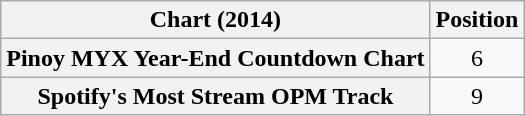<table class="wikitable plainrowheaders">
<tr>
<th>Chart (2014)</th>
<th>Position</th>
</tr>
<tr>
<th scope="row">Pinoy MYX Year-End Countdown Chart</th>
<td align="center">6</td>
</tr>
<tr>
<th scope="row">Spotify's Most Stream OPM Track</th>
<td align="center">9</td>
</tr>
</table>
